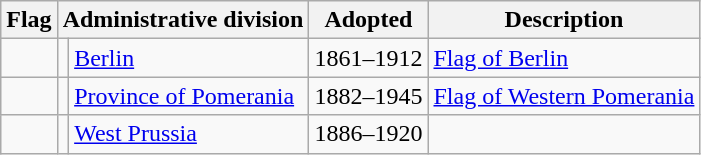<table class="wikitable sortable">
<tr>
<th class="unsortable">Flag</th>
<th colspan="2">Administrative division</th>
<th>Adopted</th>
<th class="unsortable">Description</th>
</tr>
<tr>
<td></td>
<td></td>
<td><a href='#'>Berlin</a></td>
<td>1861–1912</td>
<td><a href='#'>Flag of Berlin</a></td>
</tr>
<tr>
<td></td>
<td></td>
<td><a href='#'>Province of Pomerania</a></td>
<td>1882–1945</td>
<td><a href='#'>Flag of Western Pomerania</a></td>
</tr>
<tr>
<td></td>
<td></td>
<td><a href='#'>West Prussia</a></td>
<td>1886–1920</td>
<td></td>
</tr>
</table>
